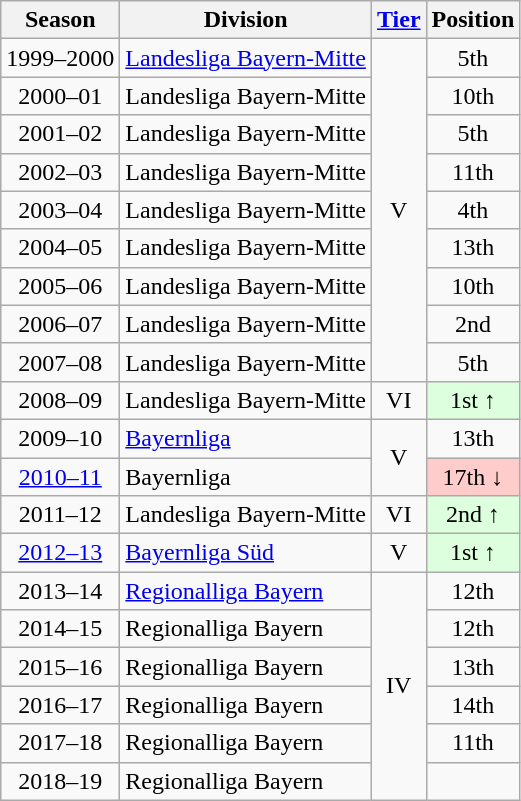<table class="wikitable">
<tr>
<th>Season</th>
<th>Division</th>
<th><a href='#'>Tier</a></th>
<th>Position</th>
</tr>
<tr align="center">
<td>1999–2000</td>
<td align="left"><a href='#'>Landesliga Bayern-Mitte</a></td>
<td rowspan=9>V</td>
<td>5th</td>
</tr>
<tr align="center">
<td>2000–01</td>
<td align="left">Landesliga Bayern-Mitte</td>
<td>10th</td>
</tr>
<tr align="center">
<td>2001–02</td>
<td align="left">Landesliga Bayern-Mitte</td>
<td>5th</td>
</tr>
<tr align="center">
<td>2002–03</td>
<td align="left">Landesliga Bayern-Mitte</td>
<td>11th</td>
</tr>
<tr align="center">
<td>2003–04</td>
<td align="left">Landesliga Bayern-Mitte</td>
<td>4th</td>
</tr>
<tr align="center">
<td>2004–05</td>
<td align="left">Landesliga Bayern-Mitte</td>
<td>13th</td>
</tr>
<tr align="center">
<td>2005–06</td>
<td align="left">Landesliga Bayern-Mitte</td>
<td>10th</td>
</tr>
<tr align="center">
<td>2006–07</td>
<td align="left">Landesliga Bayern-Mitte</td>
<td>2nd</td>
</tr>
<tr align="center">
<td>2007–08</td>
<td align="left">Landesliga Bayern-Mitte</td>
<td>5th</td>
</tr>
<tr align="center">
<td>2008–09</td>
<td align="left">Landesliga Bayern-Mitte</td>
<td>VI</td>
<td style="background:#ddffdd">1st ↑</td>
</tr>
<tr align="center">
<td>2009–10</td>
<td align="left"><a href='#'>Bayernliga</a></td>
<td rowspan=2>V</td>
<td>13th</td>
</tr>
<tr align="center">
<td><a href='#'>2010–11</a></td>
<td align="left">Bayernliga</td>
<td style="background:#ffcccc">17th ↓</td>
</tr>
<tr align="center">
<td>2011–12</td>
<td align="left">Landesliga Bayern-Mitte</td>
<td>VI</td>
<td style="background:#ddffdd">2nd ↑</td>
</tr>
<tr align="center">
<td><a href='#'>2012–13</a></td>
<td align="left"><a href='#'>Bayernliga Süd</a></td>
<td>V</td>
<td style="background:#ddffdd">1st ↑</td>
</tr>
<tr align="center">
<td>2013–14</td>
<td align="left"><a href='#'>Regionalliga Bayern</a></td>
<td rowspan=6>IV</td>
<td>12th</td>
</tr>
<tr align="center">
<td>2014–15</td>
<td align="left">Regionalliga Bayern</td>
<td>12th</td>
</tr>
<tr align="center">
<td>2015–16</td>
<td align="left">Regionalliga Bayern</td>
<td>13th</td>
</tr>
<tr align="center">
<td>2016–17</td>
<td align="left">Regionalliga Bayern</td>
<td>14th</td>
</tr>
<tr align="center">
<td>2017–18</td>
<td align="left">Regionalliga Bayern</td>
<td>11th</td>
</tr>
<tr align="center">
<td>2018–19</td>
<td align="left">Regionalliga Bayern</td>
<td></td>
</tr>
</table>
